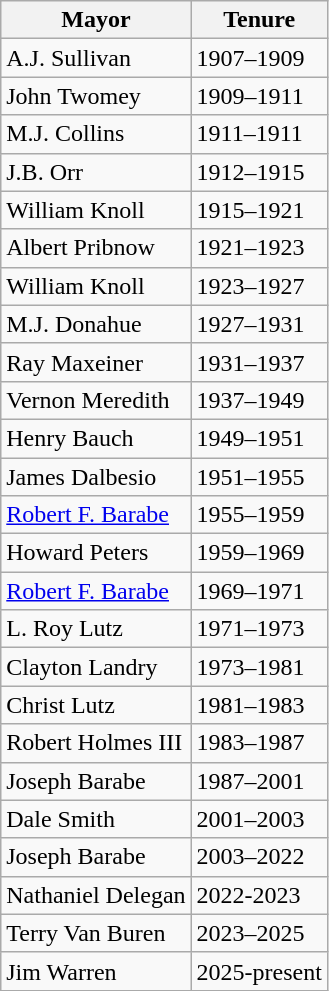<table class="wikitable">
<tr>
<th>Mayor</th>
<th>Tenure</th>
</tr>
<tr>
<td>A.J. Sullivan</td>
<td>1907–1909</td>
</tr>
<tr>
<td>John Twomey</td>
<td>1909–1911</td>
</tr>
<tr>
<td>M.J. Collins</td>
<td>1911–1911</td>
</tr>
<tr>
<td>J.B. Orr</td>
<td>1912–1915</td>
</tr>
<tr>
<td>William Knoll</td>
<td>1915–1921</td>
</tr>
<tr>
<td>Albert Pribnow</td>
<td>1921–1923</td>
</tr>
<tr>
<td>William Knoll</td>
<td>1923–1927</td>
</tr>
<tr>
<td>M.J. Donahue</td>
<td>1927–1931</td>
</tr>
<tr>
<td>Ray Maxeiner</td>
<td>1931–1937</td>
</tr>
<tr>
<td>Vernon Meredith</td>
<td>1937–1949</td>
</tr>
<tr>
<td>Henry Bauch</td>
<td>1949–1951</td>
</tr>
<tr>
<td>James Dalbesio</td>
<td>1951–1955</td>
</tr>
<tr>
<td><a href='#'>Robert F. Barabe</a></td>
<td>1955–1959</td>
</tr>
<tr>
<td>Howard Peters</td>
<td>1959–1969</td>
</tr>
<tr>
<td><a href='#'>Robert F. Barabe</a></td>
<td>1969–1971</td>
</tr>
<tr>
<td>L. Roy Lutz</td>
<td>1971–1973</td>
</tr>
<tr>
<td>Clayton Landry</td>
<td>1973–1981</td>
</tr>
<tr>
<td>Christ Lutz</td>
<td>1981–1983</td>
</tr>
<tr>
<td>Robert Holmes III</td>
<td>1983–1987</td>
</tr>
<tr>
<td>Joseph Barabe</td>
<td>1987–2001</td>
</tr>
<tr>
<td>Dale Smith</td>
<td>2001–2003</td>
</tr>
<tr>
<td>Joseph Barabe</td>
<td>2003–2022</td>
</tr>
<tr>
<td>Nathaniel Delegan</td>
<td>2022-2023</td>
</tr>
<tr>
<td>Terry Van Buren</td>
<td>2023–2025</td>
</tr>
<tr>
<td>Jim Warren</td>
<td>2025-present</td>
</tr>
</table>
